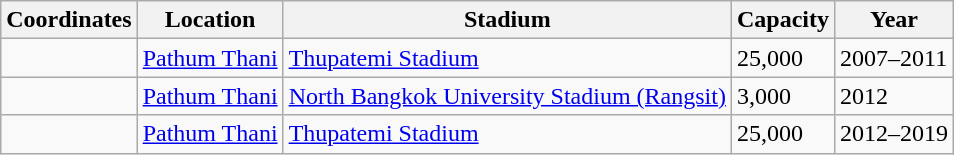<table class="wikitable sortable">
<tr>
<th>Coordinates</th>
<th>Location</th>
<th>Stadium</th>
<th>Capacity</th>
<th>Year</th>
</tr>
<tr>
<td></td>
<td><a href='#'>Pathum Thani</a></td>
<td><a href='#'>Thupatemi Stadium</a></td>
<td>25,000</td>
<td>2007–2011</td>
</tr>
<tr>
<td></td>
<td><a href='#'>Pathum Thani</a></td>
<td><a href='#'>North Bangkok University Stadium (Rangsit)</a></td>
<td>3,000</td>
<td>2012</td>
</tr>
<tr>
<td></td>
<td><a href='#'>Pathum Thani</a></td>
<td><a href='#'>Thupatemi Stadium</a></td>
<td>25,000</td>
<td>2012–2019</td>
</tr>
</table>
